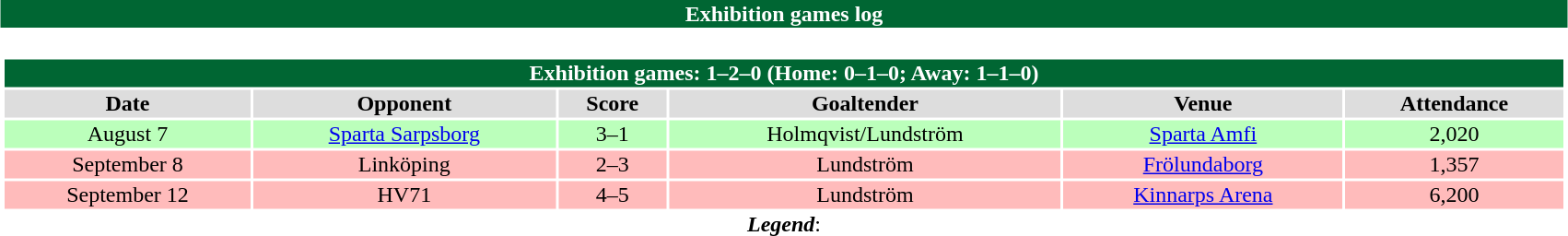<table class="toccolours" width=90% style="clear:both; margin:1.5em auto; text-align:center;">
<tr>
<th colspan=10 style="background:#006633; color: #ffffff;">Exhibition games log</th>
</tr>
<tr>
<td colspan=10><br><table class="toccolours collapsible collapsed" width=100%>
<tr>
<th colspan=10; style="background:#006633; color: #ffffff;">Exhibition games: 1–2–0 (Home: 0–1–0; Away: 1–1–0)</th>
</tr>
<tr align="center"  bgcolor="#dddddd">
<td><strong>Date</strong></td>
<td><strong>Opponent</strong></td>
<td><strong>Score</strong></td>
<td><strong>Goaltender</strong></td>
<td><strong>Venue</strong></td>
<td><strong>Attendance</strong></td>
</tr>
<tr align="center" bgcolor="#bbffbb">
<td>August 7</td>
<td><a href='#'>Sparta Sarpsborg</a></td>
<td>3–1</td>
<td>Holmqvist/Lundström</td>
<td><a href='#'>Sparta Amfi</a></td>
<td>2,020</td>
</tr>
<tr align="center" bgcolor="#ffbbbb">
<td>September 8</td>
<td>Linköping</td>
<td>2–3</td>
<td>Lundström</td>
<td><a href='#'>Frölundaborg</a></td>
<td>1,357</td>
</tr>
<tr align="center" bgcolor="#ffbbbb">
<td>September 12</td>
<td>HV71</td>
<td>4–5</td>
<td>Lundström</td>
<td><a href='#'>Kinnarps Arena</a></td>
<td>6,200</td>
</tr>
</table>
<strong><em>Legend</em></strong>: 

</td>
</tr>
</table>
